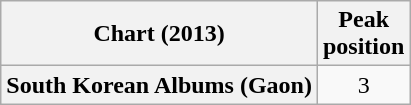<table class="wikitable plainrowheaders">
<tr>
<th scope="col">Chart (2013)</th>
<th scope="col">Peak<br>position</th>
</tr>
<tr>
<th scope="row">South Korean Albums (Gaon)</th>
<td style="text-align:center;">3</td>
</tr>
</table>
